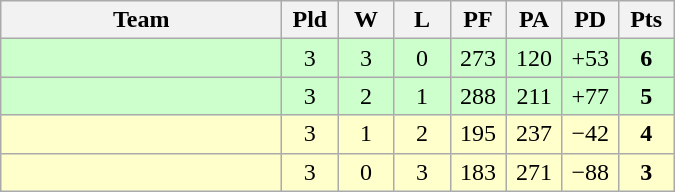<table class=wikitable style="text-align:center">
<tr>
<th width=180>Team</th>
<th width=30>Pld</th>
<th width=30>W</th>
<th width=30>L</th>
<th width=30>PF</th>
<th width=30>PA</th>
<th width=30>PD</th>
<th width=30>Pts</th>
</tr>
<tr bgcolor="#ccffcc">
<td align="left"></td>
<td>3</td>
<td>3</td>
<td>0</td>
<td>273</td>
<td>120</td>
<td>+53</td>
<td><strong>6</strong></td>
</tr>
<tr bgcolor="#ccffcc">
<td align="left"></td>
<td>3</td>
<td>2</td>
<td>1</td>
<td>288</td>
<td>211</td>
<td>+77</td>
<td><strong>5</strong></td>
</tr>
<tr bgcolor="ffffcc">
<td align="left"></td>
<td>3</td>
<td>1</td>
<td>2</td>
<td>195</td>
<td>237</td>
<td>−42</td>
<td><strong>4</strong></td>
</tr>
<tr bgcolor="ffffcc">
<td align="left"></td>
<td>3</td>
<td>0</td>
<td>3</td>
<td>183</td>
<td>271</td>
<td>−88</td>
<td><strong>3</strong></td>
</tr>
</table>
